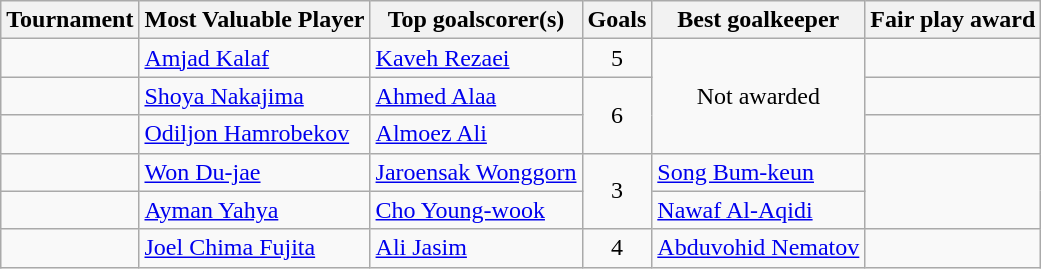<table class="wikitable">
<tr>
<th>Tournament</th>
<th>Most Valuable Player</th>
<th>Top goalscorer(s)</th>
<th>Goals</th>
<th>Best goalkeeper</th>
<th>Fair play award</th>
</tr>
<tr>
<td></td>
<td> <a href='#'>Amjad Kalaf</a></td>
<td> <a href='#'>Kaveh Rezaei</a></td>
<td align=center>5</td>
<td rowspan=3 align=center>Not awarded</td>
<td></td>
</tr>
<tr>
<td></td>
<td> <a href='#'>Shoya Nakajima</a></td>
<td> <a href='#'>Ahmed Alaa</a></td>
<td rowspan=2 align=center>6</td>
<td></td>
</tr>
<tr>
<td></td>
<td> <a href='#'>Odiljon Hamrobekov</a></td>
<td> <a href='#'>Almoez Ali</a></td>
<td></td>
</tr>
<tr>
<td></td>
<td> <a href='#'>Won Du-jae</a></td>
<td> <a href='#'>Jaroensak Wonggorn</a></td>
<td rowspan=2 align=center>3</td>
<td> <a href='#'>Song Bum-keun</a></td>
<td rowspan=2></td>
</tr>
<tr>
<td></td>
<td> <a href='#'>Ayman Yahya</a></td>
<td> <a href='#'>Cho Young-wook</a></td>
<td> <a href='#'>Nawaf Al-Aqidi</a></td>
</tr>
<tr>
<td></td>
<td> <a href='#'>Joel Chima Fujita</a></td>
<td> <a href='#'>Ali Jasim</a></td>
<td align=center>4</td>
<td> <a href='#'>Abduvohid Nematov</a></td>
<td></td>
</tr>
</table>
